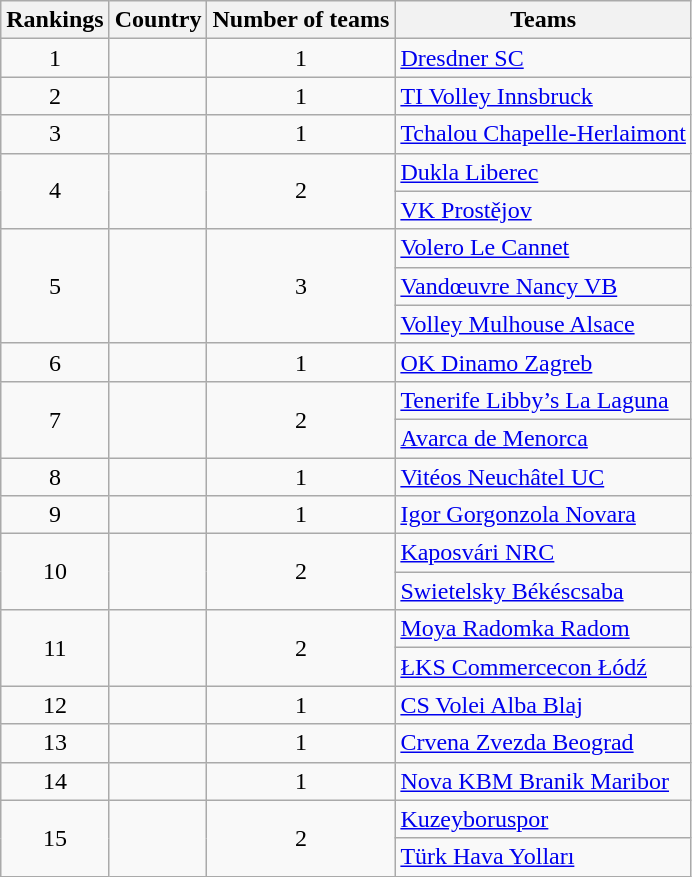<table class="wikitable" style="text-align:left">
<tr>
<th>Rankings</th>
<th>Country</th>
<th>Number of teams</th>
<th>Teams</th>
</tr>
<tr>
<td align="center">1</td>
<td></td>
<td align="center">1</td>
<td><a href='#'>Dresdner SC</a></td>
</tr>
<tr>
<td align="center">2</td>
<td></td>
<td align="center">1</td>
<td><a href='#'>TI Volley Innsbruck</a></td>
</tr>
<tr>
<td align="center">3</td>
<td></td>
<td align="center">1</td>
<td><a href='#'>Tchalou Chapelle-Herlaimont</a></td>
</tr>
<tr>
<td align="center" rowspan="2">4</td>
<td rowspan="2"></td>
<td align="center" rowspan="2">2</td>
<td><a href='#'>Dukla Liberec</a></td>
</tr>
<tr>
<td><a href='#'>VK Prostějov</a></td>
</tr>
<tr>
<td align="center" rowspan="3">5</td>
<td rowspan="3"></td>
<td align="center" rowspan="3">3</td>
<td><a href='#'>Volero Le Cannet</a></td>
</tr>
<tr>
<td><a href='#'>Vandœuvre Nancy VB</a></td>
</tr>
<tr>
<td><a href='#'>Volley Mulhouse Alsace</a></td>
</tr>
<tr>
<td align="center">6</td>
<td></td>
<td align="center">1</td>
<td><a href='#'>OK Dinamo Zagreb</a></td>
</tr>
<tr>
<td align="center" rowspan="2">7</td>
<td rowspan="2"></td>
<td align="center" rowspan="2">2</td>
<td><a href='#'>Tenerife Libby’s La Laguna</a></td>
</tr>
<tr>
<td><a href='#'>Avarca de Menorca</a></td>
</tr>
<tr>
<td align="center">8</td>
<td></td>
<td align="center">1</td>
<td><a href='#'>Vitéos Neuchâtel UC</a></td>
</tr>
<tr>
<td align="center">9</td>
<td></td>
<td align="center">1</td>
<td><a href='#'>Igor Gorgonzola Novara</a></td>
</tr>
<tr>
<td align="center" rowspan="2">10</td>
<td rowspan="2"></td>
<td align="center" rowspan="2">2</td>
<td><a href='#'>Kaposvári NRC</a></td>
</tr>
<tr>
<td><a href='#'>Swietelsky Békéscsaba</a></td>
</tr>
<tr>
<td align="center" rowspan="2">11</td>
<td rowspan="2"></td>
<td align="center" rowspan="2">2</td>
<td><a href='#'>Moya Radomka Radom</a></td>
</tr>
<tr>
<td><a href='#'>ŁKS Commercecon Łódź</a></td>
</tr>
<tr>
<td align="center">12</td>
<td></td>
<td align="center">1</td>
<td><a href='#'>CS Volei Alba Blaj</a></td>
</tr>
<tr>
<td align="center">13</td>
<td></td>
<td align="center">1</td>
<td><a href='#'>Crvena Zvezda Beograd</a></td>
</tr>
<tr>
<td align="center">14</td>
<td></td>
<td align="center">1</td>
<td><a href='#'>Nova KBM Branik Maribor</a></td>
</tr>
<tr>
<td align="center" rowspan="2">15</td>
<td rowspan="2"></td>
<td align="center" rowspan="2">2</td>
<td><a href='#'>Kuzeyboruspor</a></td>
</tr>
<tr>
<td><a href='#'>Türk Hava Yolları</a></td>
</tr>
</table>
